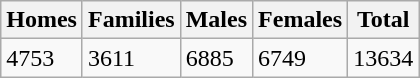<table class="wikitable">
<tr>
<th>Homes</th>
<th>Families</th>
<th>Males</th>
<th>Females</th>
<th>Total</th>
</tr>
<tr>
<td>4753</td>
<td>3611</td>
<td>6885</td>
<td>6749</td>
<td>13634</td>
</tr>
</table>
